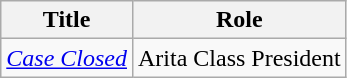<table class="wikitable">
<tr>
<th>Title</th>
<th>Role</th>
</tr>
<tr>
<td><em><a href='#'>Case Closed</a></em></td>
<td>Arita Class President</td>
</tr>
</table>
